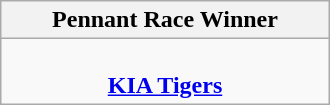<table width="220" class="wikitable">
<tr>
<th><strong>Pennant Race Winner</strong></th>
</tr>
<tr align="center">
<td><br><strong><a href='#'>KIA Tigers</a></strong></td>
</tr>
</table>
